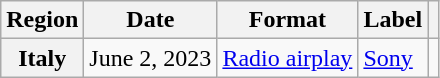<table class="wikitable plainrowheaders">
<tr>
<th scope="col">Region</th>
<th scope="col">Date</th>
<th scope="col">Format</th>
<th scope="col">Label</th>
<th scope="col"></th>
</tr>
<tr>
<th scope="row">Italy</th>
<td>June 2, 2023</td>
<td><a href='#'>Radio airplay</a></td>
<td><a href='#'>Sony</a></td>
<td align="center"></td>
</tr>
</table>
